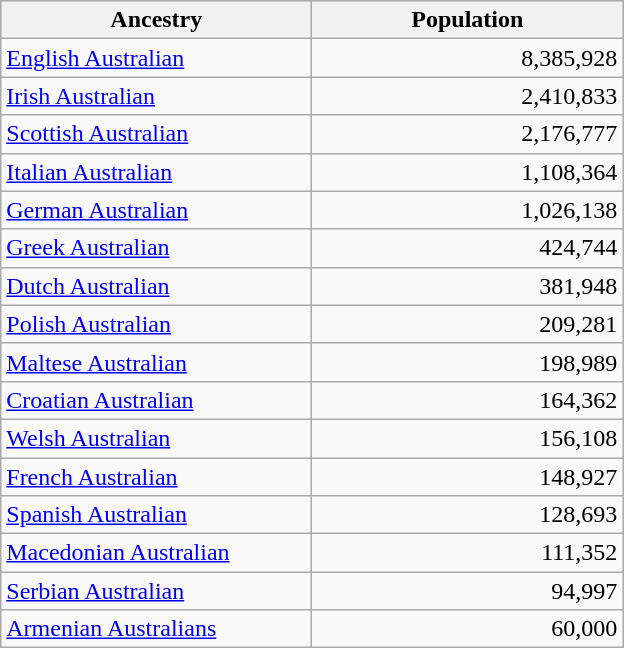<table class="wikitable" style="text-align:right">
<tr style="background:lightgrey;">
<th style="width:200px;">Ancestry</th>
<th style="width:200px;">Population</th>
</tr>
<tr>
<td align=left><a href='#'>English Australian</a></td>
<td>8,385,928</td>
</tr>
<tr>
<td align=left><a href='#'>Irish Australian</a></td>
<td>2,410,833</td>
</tr>
<tr>
<td align=left><a href='#'>Scottish Australian</a></td>
<td>2,176,777</td>
</tr>
<tr>
<td align=left><a href='#'>Italian Australian</a></td>
<td>1,108,364</td>
</tr>
<tr>
<td align=left><a href='#'>German Australian</a></td>
<td>1,026,138</td>
</tr>
<tr>
<td align=left><a href='#'>Greek Australian</a></td>
<td>424,744</td>
</tr>
<tr>
<td align=left><a href='#'>Dutch Australian</a></td>
<td>381,948</td>
</tr>
<tr>
<td align=left><a href='#'>Polish Australian</a></td>
<td>209,281</td>
</tr>
<tr>
<td align=left><a href='#'>Maltese Australian</a></td>
<td>198,989</td>
</tr>
<tr>
<td align=left><a href='#'>Croatian Australian</a></td>
<td>164,362</td>
</tr>
<tr>
<td align=left><a href='#'>Welsh Australian</a></td>
<td>156,108</td>
</tr>
<tr>
<td align=left><a href='#'>French Australian</a></td>
<td>148,927</td>
</tr>
<tr>
<td align=left><a href='#'>Spanish Australian</a></td>
<td>128,693</td>
</tr>
<tr>
<td align=left><a href='#'>Macedonian Australian</a></td>
<td>111,352</td>
</tr>
<tr>
<td align=left><a href='#'>Serbian Australian</a></td>
<td>94,997</td>
</tr>
<tr>
<td align=left><a href='#'>Armenian Australians</a></td>
<td>60,000</td>
</tr>
</table>
